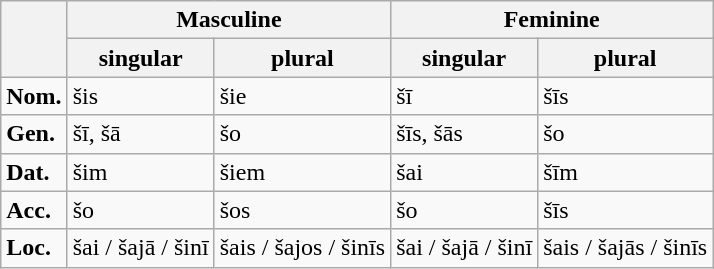<table class="wikitable">
<tr>
<th rowspan="2"></th>
<th colspan="2" align="center">Masculine</th>
<th colspan="2" align="center">Feminine</th>
</tr>
<tr>
<th>singular</th>
<th>plural</th>
<th>singular</th>
<th>plural</th>
</tr>
<tr>
<td><strong>Nom.</strong></td>
<td>šis</td>
<td>šie</td>
<td>šī</td>
<td>šīs</td>
</tr>
<tr>
<td><strong>Gen.</strong></td>
<td>šī, šā</td>
<td>šo</td>
<td>šīs, šās</td>
<td>šo</td>
</tr>
<tr>
<td><strong>Dat.</strong></td>
<td>šim</td>
<td>šiem</td>
<td>šai</td>
<td>šīm</td>
</tr>
<tr>
<td><strong>Acc.</strong></td>
<td>šo</td>
<td>šos</td>
<td>šo</td>
<td>šīs</td>
</tr>
<tr>
<td><strong>Loc.</strong></td>
<td>šai / šajā / šinī</td>
<td>šais / šajos / šinīs</td>
<td>šai / šajā / šinī</td>
<td>šais / šajās / šinīs</td>
</tr>
</table>
